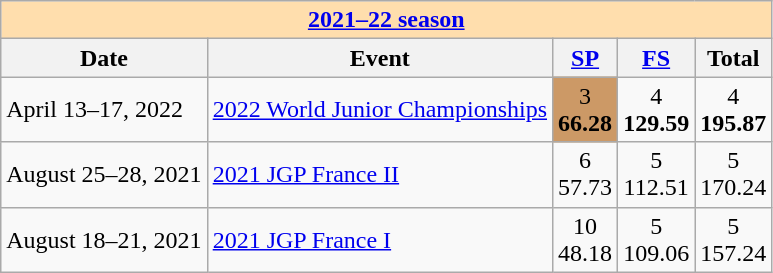<table class="wikitable">
<tr>
<th colspan="5" style="background: #ffdead; text-align:center;"><strong><a href='#'>2021–22 season</a></strong></th>
</tr>
<tr>
<th>Date</th>
<th>Event</th>
<th><a href='#'>SP</a></th>
<th><a href='#'>FS</a></th>
<th>Total</th>
</tr>
<tr>
<td>April 13–17, 2022</td>
<td><a href='#'>2022 World Junior Championships</a></td>
<td align=center bgcolor=cc9966>3 <br> <strong>66.28</strong></td>
<td align=center>4 <br> <strong>129.59</strong></td>
<td align=center>4 <br> <strong>195.87</strong></td>
</tr>
<tr>
<td>August 25–28, 2021</td>
<td><a href='#'>2021 JGP France II</a></td>
<td align=center>6 <br> 57.73</td>
<td align=center>5 <br> 112.51</td>
<td align=center>5 <br> 170.24</td>
</tr>
<tr>
<td>August 18–21, 2021</td>
<td><a href='#'>2021 JGP France I</a></td>
<td align=center>10 <br> 48.18</td>
<td align=center>5 <br> 109.06</td>
<td align=center>5 <br> 157.24</td>
</tr>
</table>
